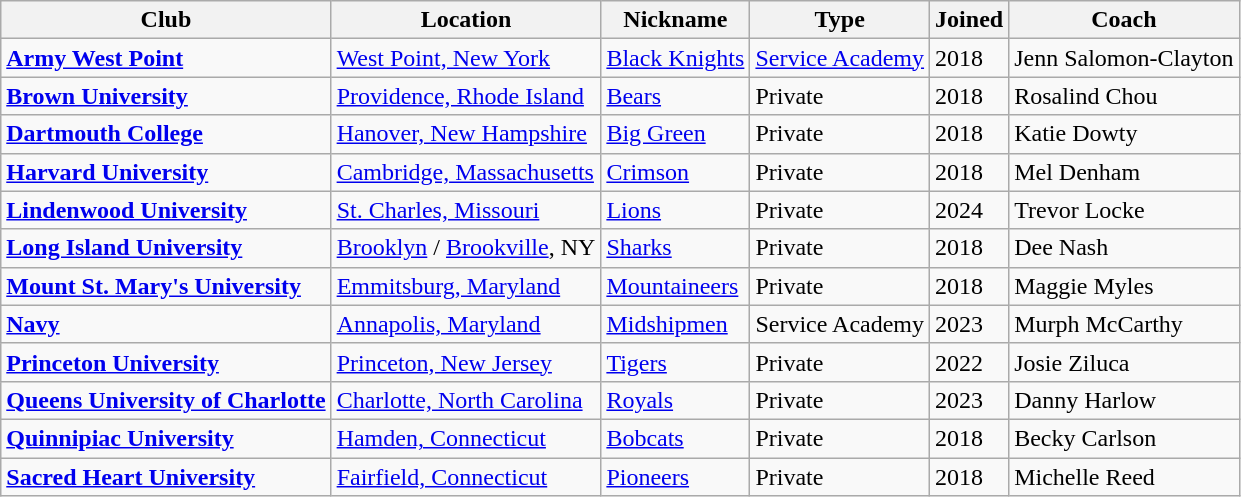<table class="wikitable sortable">
<tr>
<th>Club</th>
<th>Location</th>
<th>Nickname</th>
<th>Type</th>
<th>Joined</th>
<th>Coach</th>
</tr>
<tr>
<td><strong><a href='#'>Army West Point</a></strong></td>
<td><a href='#'>West Point, New York</a></td>
<td><a href='#'>Black Knights</a></td>
<td><a href='#'>Service Academy</a></td>
<td>2018</td>
<td>Jenn Salomon-Clayton</td>
</tr>
<tr>
<td><strong><a href='#'>Brown University</a></strong></td>
<td><a href='#'>Providence, Rhode Island</a></td>
<td><a href='#'>Bears</a></td>
<td>Private</td>
<td>2018</td>
<td>Rosalind Chou</td>
</tr>
<tr>
<td><strong><a href='#'>Dartmouth College</a></strong></td>
<td><a href='#'>Hanover, New Hampshire</a></td>
<td><a href='#'>Big Green</a></td>
<td>Private</td>
<td>2018</td>
<td>Katie Dowty</td>
</tr>
<tr>
<td><strong><a href='#'>Harvard University</a></strong></td>
<td><a href='#'>Cambridge, Massachusetts</a></td>
<td><a href='#'>Crimson</a></td>
<td>Private</td>
<td>2018</td>
<td>Mel Denham</td>
</tr>
<tr>
<td><strong><a href='#'>Lindenwood University</a></strong></td>
<td><a href='#'>St. Charles, Missouri</a></td>
<td><a href='#'>Lions</a></td>
<td>Private</td>
<td>2024</td>
<td>Trevor Locke</td>
</tr>
<tr>
<td><strong><a href='#'>Long Island University</a></strong></td>
<td><a href='#'>Brooklyn</a> / <a href='#'>Brookville</a>, NY</td>
<td><a href='#'>Sharks</a></td>
<td>Private</td>
<td>2018</td>
<td>Dee Nash</td>
</tr>
<tr>
<td><strong><a href='#'>Mount St. Mary's University</a></strong></td>
<td><a href='#'>Emmitsburg, Maryland</a></td>
<td><a href='#'>Mountaineers</a></td>
<td>Private</td>
<td>2018</td>
<td>Maggie Myles</td>
</tr>
<tr>
<td><strong><a href='#'>Navy</a></strong></td>
<td><a href='#'>Annapolis, Maryland</a></td>
<td><a href='#'>Midshipmen</a></td>
<td>Service Academy</td>
<td>2023</td>
<td>Murph McCarthy</td>
</tr>
<tr>
<td><strong><a href='#'>Princeton University</a></strong></td>
<td><a href='#'>Princeton, New Jersey</a></td>
<td><a href='#'>Tigers</a></td>
<td>Private</td>
<td>2022</td>
<td>Josie Ziluca</td>
</tr>
<tr>
<td><strong><a href='#'>Queens University of Charlotte</a></strong></td>
<td><a href='#'>Charlotte, North Carolina</a></td>
<td><a href='#'>Royals</a></td>
<td>Private</td>
<td>2023</td>
<td>Danny Harlow</td>
</tr>
<tr>
<td><strong><a href='#'>Quinnipiac University</a></strong></td>
<td><a href='#'>Hamden, Connecticut</a></td>
<td><a href='#'>Bobcats</a></td>
<td>Private</td>
<td>2018</td>
<td>Becky Carlson</td>
</tr>
<tr>
<td><strong><a href='#'>Sacred Heart University</a></strong></td>
<td><a href='#'>Fairfield, Connecticut</a></td>
<td><a href='#'>Pioneers</a></td>
<td>Private</td>
<td>2018</td>
<td>Michelle Reed</td>
</tr>
</table>
